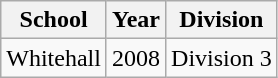<table class="wikitable">
<tr>
<th>School</th>
<th>Year</th>
<th>Division</th>
</tr>
<tr>
<td>Whitehall</td>
<td>2008</td>
<td>Division 3</td>
</tr>
</table>
